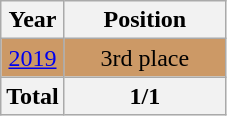<table class="wikitable" style="text-align: center;">
<tr>
<th>Year</th>
<th width="100">Position</th>
</tr>
<tr bgcolor=cc9966>
<td> <a href='#'>2019</a></td>
<td>3rd place</td>
</tr>
<tr>
<th>Total</th>
<th>1/1</th>
</tr>
</table>
